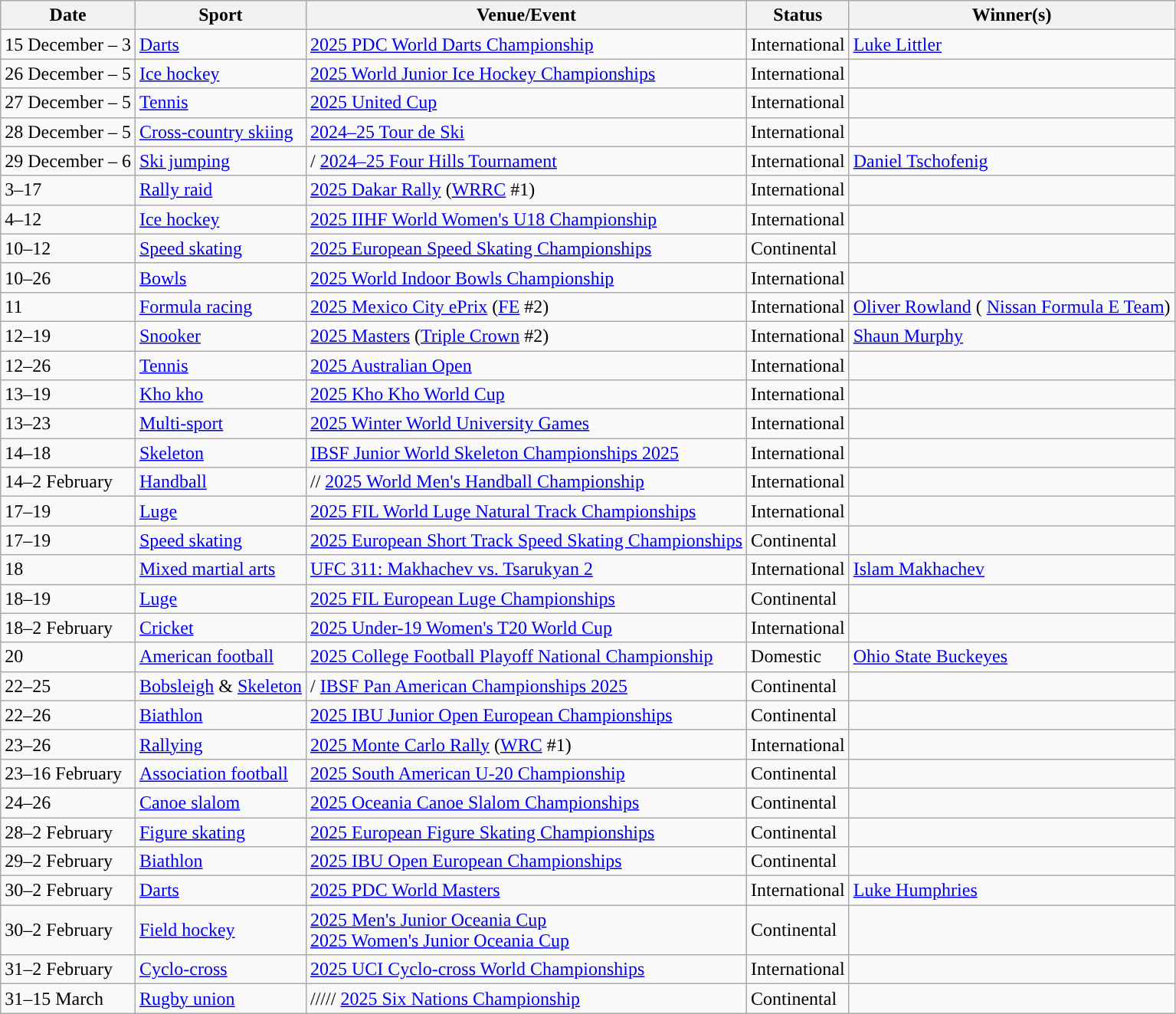<table class="wikitable source">
<tr>
<th>Date</th>
<th>Sport</th>
<th>Venue/Event</th>
<th>Status</th>
<th>Winner(s)</th>
</tr>
<tr>
<td>15 December – 3</td>
<td><a href='#'>Darts</a></td>
<td> <a href='#'>2025 PDC World Darts Championship</a></td>
<td>International</td>
<td> <a href='#'>Luke Littler</a></td>
</tr>
<tr>
<td>26 December – 5</td>
<td><a href='#'>Ice hockey</a></td>
<td> <a href='#'>2025 World Junior Ice Hockey Championships</a></td>
<td>International</td>
<td></td>
</tr>
<tr>
<td>27 December – 5</td>
<td><a href='#'>Tennis</a></td>
<td> <a href='#'>2025 United Cup</a></td>
<td>International</td>
<td></td>
</tr>
<tr>
<td>28 December – 5</td>
<td><a href='#'>Cross-country skiing</a></td>
<td> <a href='#'>2024–25 Tour de Ski</a></td>
<td>International</td>
<td></td>
</tr>
<tr>
<td>29 December – 6</td>
<td><a href='#'>Ski jumping</a></td>
<td>/ <a href='#'>2024–25 Four Hills Tournament</a></td>
<td>International</td>
<td> <a href='#'>Daniel Tschofenig</a></td>
</tr>
<tr>
<td>3–17</td>
<td><a href='#'>Rally raid</a></td>
<td> <a href='#'>2025 Dakar Rally</a> (<a href='#'>WRRC</a> #1)</td>
<td>International</td>
<td></td>
</tr>
<tr>
<td>4–12</td>
<td><a href='#'>Ice hockey</a></td>
<td> <a href='#'>2025 IIHF World Women's U18 Championship</a></td>
<td>International</td>
<td></td>
</tr>
<tr>
<td>10–12</td>
<td><a href='#'>Speed skating</a></td>
<td> <a href='#'>2025 European Speed Skating Championships</a></td>
<td>Continental</td>
<td></td>
</tr>
<tr>
<td>10–26</td>
<td><a href='#'>Bowls</a></td>
<td> <a href='#'>2025 World Indoor Bowls Championship</a></td>
<td>International</td>
<td></td>
</tr>
<tr>
<td>11</td>
<td><a href='#'>Formula racing</a></td>
<td> <a href='#'>2025 Mexico City ePrix</a> (<a href='#'>FE</a> #2)</td>
<td>International</td>
<td> <a href='#'>Oliver Rowland</a> ( <a href='#'>Nissan Formula E Team</a>)</td>
</tr>
<tr>
<td>12–19</td>
<td><a href='#'>Snooker</a></td>
<td> <a href='#'>2025 Masters</a> (<a href='#'>Triple Crown</a> #2)</td>
<td>International</td>
<td> <a href='#'>Shaun Murphy</a></td>
</tr>
<tr>
<td>12–26</td>
<td><a href='#'>Tennis</a></td>
<td> <a href='#'>2025 Australian Open</a></td>
<td>International</td>
<td></td>
</tr>
<tr>
<td>13–19</td>
<td><a href='#'>Kho kho</a></td>
<td> <a href='#'>2025 Kho Kho World Cup</a></td>
<td>International</td>
<td></td>
</tr>
<tr>
<td>13–23</td>
<td><a href='#'>Multi-sport</a></td>
<td> <a href='#'>2025 Winter World University Games</a></td>
<td>International</td>
<td></td>
</tr>
<tr>
<td>14–18</td>
<td><a href='#'>Skeleton</a></td>
<td> <a href='#'>IBSF Junior World Skeleton Championships 2025</a></td>
<td>International</td>
<td></td>
</tr>
<tr>
<td>14–2 February</td>
<td><a href='#'>Handball</a></td>
<td>// <a href='#'>2025 World Men's Handball Championship</a></td>
<td>International</td>
<td></td>
</tr>
<tr>
<td>17–19</td>
<td><a href='#'>Luge</a></td>
<td> <a href='#'>2025 FIL World Luge Natural Track Championships</a></td>
<td>International</td>
<td></td>
</tr>
<tr>
<td>17–19</td>
<td><a href='#'>Speed skating</a></td>
<td> <a href='#'>2025 European Short Track Speed Skating Championships</a></td>
<td>Continental</td>
<td></td>
</tr>
<tr>
<td>18</td>
<td><a href='#'>Mixed martial arts</a></td>
<td> <a href='#'>UFC 311: Makhachev vs. Tsarukyan 2</a></td>
<td>International</td>
<td> <a href='#'>Islam Makhachev</a></td>
</tr>
<tr>
<td>18–19</td>
<td><a href='#'>Luge</a></td>
<td> <a href='#'>2025 FIL European Luge Championships</a></td>
<td>Continental</td>
<td></td>
</tr>
<tr>
<td>18–2 February</td>
<td><a href='#'>Cricket</a></td>
<td> <a href='#'>2025 Under-19 Women's T20 World Cup</a></td>
<td>International</td>
<td></td>
</tr>
<tr>
<td>20</td>
<td><a href='#'>American football</a></td>
<td> <a href='#'>2025 College Football Playoff National Championship</a></td>
<td>Domestic</td>
<td> <a href='#'>Ohio State Buckeyes</a></td>
</tr>
<tr>
<td>22–25</td>
<td><a href='#'>Bobsleigh</a> & <a href='#'>Skeleton</a></td>
<td>/ <a href='#'>IBSF Pan American Championships 2025</a></td>
<td>Continental</td>
<td></td>
</tr>
<tr>
<td>22–26</td>
<td><a href='#'>Biathlon</a></td>
<td> <a href='#'>2025 IBU Junior Open European Championships</a></td>
<td>Continental</td>
<td></td>
</tr>
<tr>
<td>23–26</td>
<td><a href='#'>Rallying</a></td>
<td> <a href='#'>2025 Monte Carlo Rally</a> (<a href='#'>WRC</a> #1)</td>
<td>International</td>
<td></td>
</tr>
<tr>
<td>23–16 February</td>
<td><a href='#'>Association football</a></td>
<td> <a href='#'>2025 South American U-20 Championship</a></td>
<td>Continental</td>
<td></td>
</tr>
<tr>
<td>24–26</td>
<td><a href='#'>Canoe slalom</a></td>
<td> <a href='#'>2025 Oceania Canoe Slalom Championships</a></td>
<td>Continental</td>
<td></td>
</tr>
<tr>
<td>28–2 February</td>
<td><a href='#'>Figure skating</a></td>
<td> <a href='#'>2025 European Figure Skating Championships</a></td>
<td>Continental</td>
<td></td>
</tr>
<tr>
<td>29–2 February</td>
<td><a href='#'>Biathlon</a></td>
<td> <a href='#'>2025 IBU Open European Championships</a></td>
<td>Continental</td>
<td></td>
</tr>
<tr>
<td>30–2 February</td>
<td><a href='#'>Darts</a></td>
<td> <a href='#'>2025 PDC World Masters</a></td>
<td>International</td>
<td> <a href='#'>Luke Humphries</a></td>
</tr>
<tr>
<td>30–2 February</td>
<td><a href='#'>Field hockey</a></td>
<td> <a href='#'>2025 Men's Junior Oceania Cup</a><br> <a href='#'>2025 Women's Junior Oceania Cup</a></td>
<td>Continental</td>
<td></td>
</tr>
<tr>
<td>31–2 February</td>
<td><a href='#'>Cyclo-cross</a></td>
<td> <a href='#'>2025 UCI Cyclo-cross World Championships</a></td>
<td>International</td>
<td></td>
</tr>
<tr>
<td>31–15 March</td>
<td><a href='#'>Rugby union</a></td>
<td>///// <a href='#'>2025 Six Nations Championship</a></td>
<td>Continental</td>
<td></td>
</tr>
</table>
